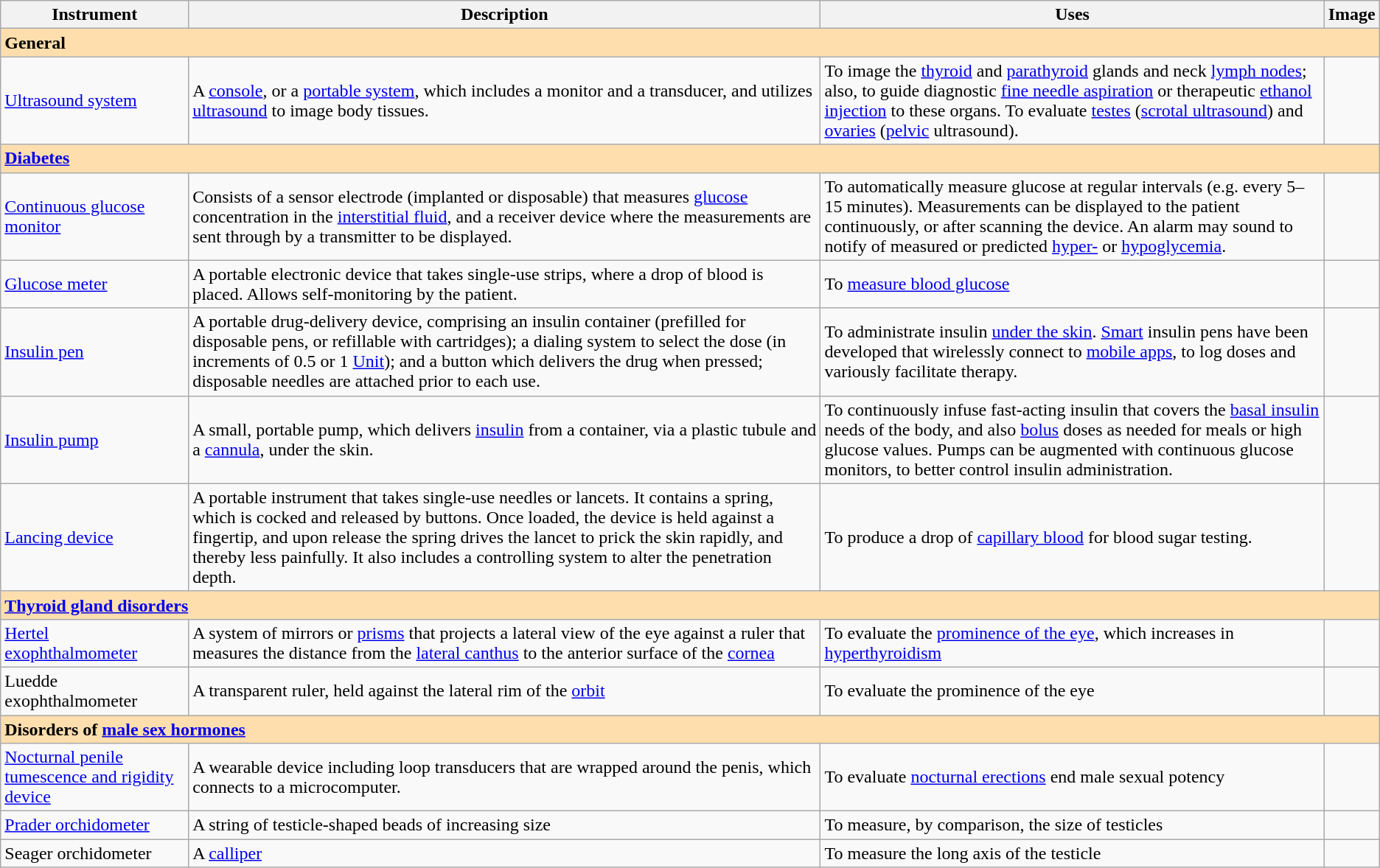<table class="wikitable">
<tr>
<th>Instrument</th>
<th>Description</th>
<th>Uses</th>
<th>Image</th>
</tr>
<tr>
<td colspan=4 style="background: #ffdead;"><strong>General</strong></td>
</tr>
<tr>
<td><a href='#'>Ultrasound system</a></td>
<td>A <a href='#'>console</a>, or a <a href='#'>portable system</a>, which includes a monitor and a transducer, and utilizes <a href='#'>ultrasound</a> to image body tissues.</td>
<td>To image the <a href='#'>thyroid</a> and <a href='#'>parathyroid</a> glands and neck <a href='#'>lymph nodes</a>; also, to guide diagnostic <a href='#'>fine needle aspiration</a>  or therapeutic <a href='#'>ethanol injection</a> to these organs. To evaluate <a href='#'>testes</a> (<a href='#'>scrotal ultrasound</a>) and <a href='#'>ovaries</a> (<a href='#'>pelvic</a> ultrasound).</td>
<td></td>
</tr>
<tr>
<td colspan=4 style="background: #ffdead;"><strong><a href='#'>Diabetes</a></strong></td>
</tr>
<tr>
<td><a href='#'>Continuous glucose monitor</a></td>
<td>Consists of a sensor electrode (implanted or disposable) that measures <a href='#'>glucose</a> concentration in the <a href='#'>interstitial fluid</a>, and a receiver device where the measurements are sent through by a transmitter to be displayed.</td>
<td>To automatically measure glucose at regular intervals (e.g. every 5–15 minutes). Measurements can be displayed to the patient continuously, or after scanning the device. An alarm may sound to notify of measured or predicted <a href='#'>hyper-</a> or <a href='#'>hypoglycemia</a>.</td>
<td></td>
</tr>
<tr>
<td><a href='#'>Glucose meter</a></td>
<td>A portable electronic device that takes single-use strips, where a drop of blood is placed. Allows self-monitoring by the patient.</td>
<td>To <a href='#'>measure blood glucose</a></td>
<td></td>
</tr>
<tr>
<td><a href='#'>Insulin pen</a></td>
<td>A portable drug-delivery device, comprising an insulin container (prefilled for disposable pens, or refillable with cartridges); a dialing system to select the dose (in increments of 0.5 or 1 <a href='#'>Unit</a>); and a button which delivers the drug when pressed; disposable needles are attached prior to each use.</td>
<td>To administrate insulin <a href='#'>under the skin</a>. <a href='#'>Smart</a> insulin pens have been developed that wirelessly connect to <a href='#'>mobile apps</a>, to log doses and variously facilitate therapy.</td>
<td></td>
</tr>
<tr>
<td><a href='#'>Insulin pump</a></td>
<td>A small, portable pump, which delivers <a href='#'>insulin</a> from a container, via a plastic tubule and a <a href='#'>cannula</a>, under the skin.</td>
<td>To continuously infuse fast-acting insulin that covers the <a href='#'>basal insulin</a> needs of the body, and also <a href='#'>bolus</a> doses as needed for meals or high glucose values. Pumps can be augmented with continuous glucose monitors, to better control insulin administration.</td>
<td></td>
</tr>
<tr>
<td><a href='#'>Lancing device</a></td>
<td>A portable instrument that takes single-use needles or lancets. It contains a spring, which is cocked and released by buttons. Once loaded, the device is held against a fingertip, and upon release the spring drives the lancet to prick the skin rapidly, and thereby less painfully. It also includes a controlling system to alter the penetration depth.</td>
<td>To produce a drop of <a href='#'>capillary blood</a> for blood sugar testing.</td>
<td></td>
</tr>
<tr>
<td colspan=4 style="background: #ffdead;"><strong><a href='#'>Thyroid gland disorders</a></strong></td>
</tr>
<tr>
<td><a href='#'>Hertel exophthalmometer</a></td>
<td>A system of mirrors or <a href='#'>prisms</a> that projects a lateral view of the eye against a ruler that measures the distance from the <a href='#'>lateral canthus</a> to the anterior surface of the <a href='#'>cornea</a></td>
<td>To evaluate the <a href='#'>prominence of the eye</a>, which increases in <a href='#'>hyperthyroidism</a></td>
<td></td>
</tr>
<tr>
<td>Luedde exophthalmometer</td>
<td>A transparent ruler, held against the lateral rim of the <a href='#'>orbit</a></td>
<td>To evaluate the prominence of the eye</td>
</tr>
<tr>
<td colspan=4 style="background: #ffdead;"><strong>Disorders of <a href='#'>male sex hormones</a></strong></td>
</tr>
<tr>
<td><a href='#'>Nocturnal penile tumescence and rigidity device</a></td>
<td>A wearable device including loop transducers that are wrapped around the penis, which connects to a microcomputer.</td>
<td>To evaluate <a href='#'>nocturnal erections</a> end male sexual potency</td>
</tr>
<tr>
<td><a href='#'>Prader orchidometer</a></td>
<td>A string of testicle-shaped beads of increasing size</td>
<td>To measure, by comparison, the size of testicles</td>
<td></td>
</tr>
<tr>
<td>Seager orchidometer</td>
<td>A <a href='#'>calliper</a></td>
<td>To measure the long axis of the testicle</td>
</tr>
</table>
